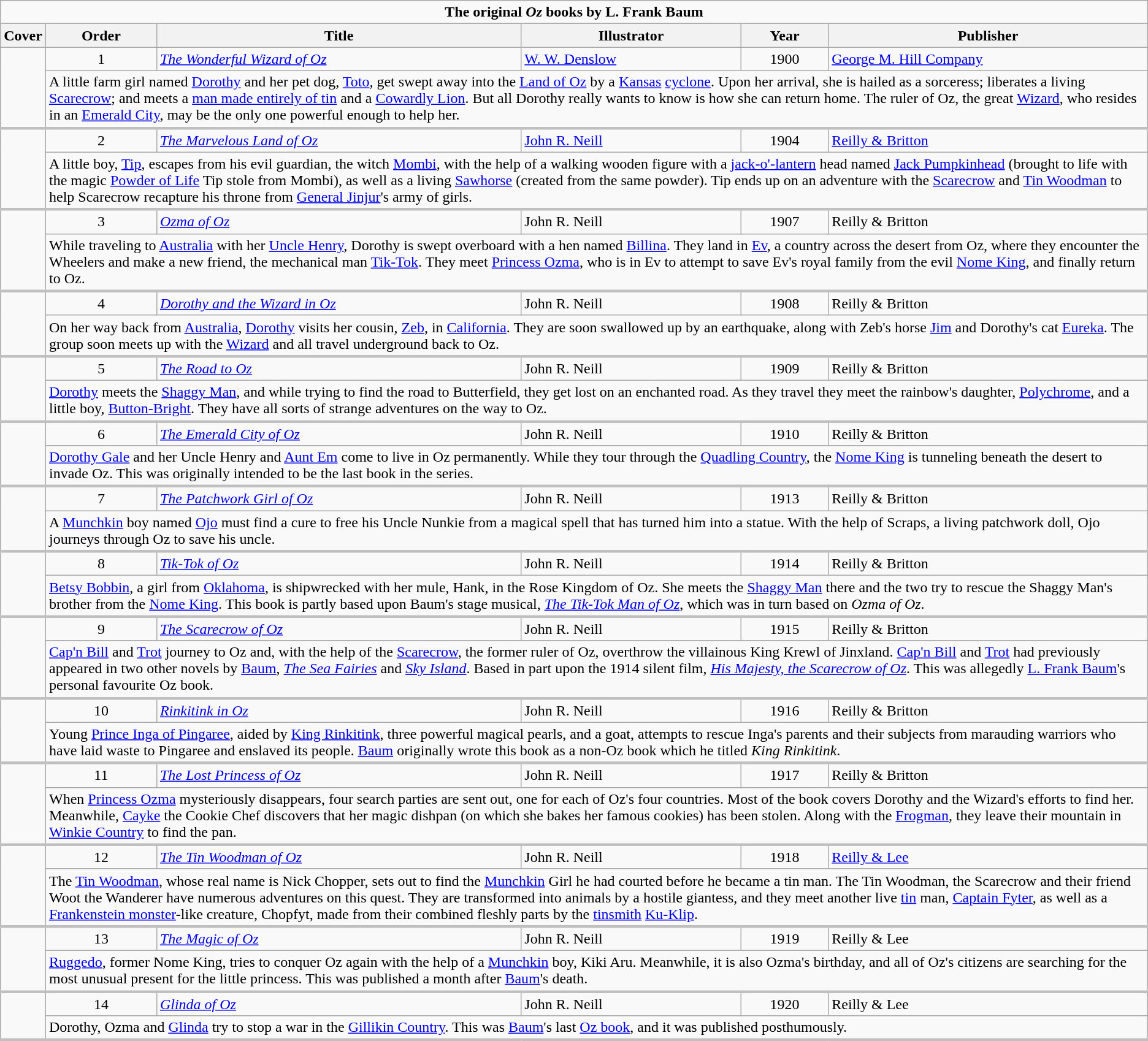<table class="wikitable">
<tr>
<td colspan="6" style="text-align:center;"><strong>The original <em>Oz</em> books by L. Frank Baum</strong></td>
</tr>
<tr>
<th>Cover</th>
<th>Order</th>
<th>Title</th>
<th>Illustrator</th>
<th>Year</th>
<th>Publisher</th>
</tr>
<tr>
<td rowspan="2"></td>
<td style="text-align:center;">1</td>
<td><em><a href='#'>The Wonderful Wizard of Oz</a></em></td>
<td><a href='#'>W. W. Denslow</a></td>
<td style="text-align:center;">1900</td>
<td><a href='#'>George M. Hill Company</a></td>
</tr>
<tr style="border-bottom: 3px solid silver;">
<td colspan="5">A little farm girl named <a href='#'>Dorothy</a> and her pet dog, <a href='#'>Toto</a>, get swept away into the <a href='#'>Land of Oz</a> by a <a href='#'>Kansas</a> <a href='#'>cyclone</a>. Upon her arrival, she is hailed as a sorceress; liberates a living <a href='#'>Scarecrow</a>; and meets a <a href='#'>man made entirely of tin</a> and a <a href='#'>Cowardly Lion</a>. But all Dorothy really wants to know is how she can return home. The ruler of Oz, the great <a href='#'>Wizard</a>, who resides in an <a href='#'>Emerald City</a>, may be the only one powerful enough to help her.</td>
</tr>
<tr>
<td rowspan="2"></td>
<td style="text-align:center;">2</td>
<td><em><a href='#'>The Marvelous Land of Oz</a></em></td>
<td><a href='#'>John R. Neill</a></td>
<td style="text-align:center;">1904</td>
<td><a href='#'>Reilly & Britton</a></td>
</tr>
<tr style="border-bottom: 3px solid silver;">
<td colspan="5">A little boy, <a href='#'>Tip</a>, escapes from his evil guardian, the witch <a href='#'>Mombi</a>, with the help of a walking wooden figure with a <a href='#'>jack-o'-lantern</a> head named <a href='#'>Jack Pumpkinhead</a> (brought to life with the magic <a href='#'>Powder of Life</a> Tip stole from Mombi), as well as a living <a href='#'>Sawhorse</a> (created from the same powder). Tip ends up on an adventure with the <a href='#'>Scarecrow</a> and <a href='#'>Tin Woodman</a> to help Scarecrow recapture his throne from <a href='#'>General Jinjur</a>'s army of girls.</td>
</tr>
<tr>
<td rowspan="2"></td>
<td style="text-align:center;">3</td>
<td><em><a href='#'>Ozma of Oz</a></em></td>
<td>John R. Neill</td>
<td style="text-align:center;">1907</td>
<td>Reilly & Britton</td>
</tr>
<tr style="border-bottom: 3px solid silver;">
<td colspan="5">While traveling to <a href='#'>Australia</a> with her <a href='#'>Uncle Henry</a>, Dorothy is swept overboard with a hen named <a href='#'>Billina</a>. They land in <a href='#'>Ev</a>, a country across the desert from Oz, where they encounter the Wheelers and make a new friend, the mechanical man <a href='#'>Tik-Tok</a>. They meet <a href='#'>Princess Ozma</a>, who is in Ev to attempt to save Ev's royal family from the evil <a href='#'>Nome King</a>, and finally return to Oz.</td>
</tr>
<tr>
<td rowspan="2"></td>
<td style="text-align:center;">4</td>
<td><em><a href='#'>Dorothy and the Wizard in Oz</a></em></td>
<td>John R. Neill</td>
<td style="text-align:center;">1908</td>
<td>Reilly & Britton</td>
</tr>
<tr style="border-bottom: 3px solid silver;">
<td colspan="5">On her way back from <a href='#'>Australia</a>, <a href='#'>Dorothy</a> visits her cousin, <a href='#'>Zeb</a>, in <a href='#'>California</a>. They are soon swallowed up by an earthquake, along with Zeb's horse <a href='#'>Jim</a> and Dorothy's cat <a href='#'>Eureka</a>. The group soon meets up with the <a href='#'>Wizard</a> and all travel underground back to Oz.</td>
</tr>
<tr>
<td rowspan="2"></td>
<td style="text-align:center;">5</td>
<td><em><a href='#'>The Road to Oz</a></em></td>
<td>John R. Neill</td>
<td style="text-align:center;">1909</td>
<td>Reilly & Britton</td>
</tr>
<tr style="border-bottom: 3px solid silver;">
<td colspan="5"><a href='#'>Dorothy</a> meets the <a href='#'>Shaggy Man</a>, and while trying to find the road to Butterfield, they get lost on an enchanted road. As they travel they meet the rainbow's daughter, <a href='#'>Polychrome</a>, and a little boy, <a href='#'>Button-Bright</a>. They have all sorts of strange adventures on the way to Oz.</td>
</tr>
<tr>
<td rowspan="2"></td>
<td style="text-align:center;">6</td>
<td><em><a href='#'>The Emerald City of Oz</a></em></td>
<td>John R. Neill</td>
<td style="text-align:center;">1910</td>
<td>Reilly & Britton</td>
</tr>
<tr style="border-bottom: 3px solid silver;">
<td colspan="5"><a href='#'>Dorothy Gale</a> and her Uncle Henry and <a href='#'>Aunt Em</a> come to live in Oz permanently. While they tour through the <a href='#'>Quadling Country</a>, the <a href='#'>Nome King</a> is tunneling beneath the desert to invade Oz.  This was originally intended to be the last book in the series.</td>
</tr>
<tr>
<td rowspan="2"></td>
<td style="text-align:center;">7</td>
<td><em><a href='#'>The Patchwork Girl of Oz</a></em></td>
<td>John R. Neill</td>
<td style="text-align:center;">1913</td>
<td>Reilly & Britton</td>
</tr>
<tr style="border-bottom: 3px solid silver;">
<td colspan="5">A <a href='#'>Munchkin</a> boy named <a href='#'>Ojo</a> must find a cure to free his Uncle Nunkie from a magical spell that has turned him into a statue. With the help of Scraps, a living patchwork doll, Ojo journeys through Oz to save his uncle.</td>
</tr>
<tr>
<td rowspan="2"></td>
<td style="text-align:center;">8</td>
<td><em><a href='#'>Tik-Tok of Oz</a></em></td>
<td>John R. Neill</td>
<td style="text-align:center;">1914</td>
<td>Reilly & Britton</td>
</tr>
<tr style="border-bottom: 3px solid silver;">
<td colspan="5"><a href='#'>Betsy Bobbin</a>, a girl from <a href='#'>Oklahoma</a>, is shipwrecked with her mule, Hank, in the Rose Kingdom of Oz. She meets the <a href='#'>Shaggy Man</a> there and the two try to rescue the Shaggy Man's brother from the <a href='#'>Nome King</a>. This book is partly based upon Baum's stage musical, <em><a href='#'>The Tik-Tok Man of Oz</a></em>, which was in turn based on <em>Ozma of Oz</em>.</td>
</tr>
<tr>
<td rowspan="2"></td>
<td style="text-align:center;">9</td>
<td><em><a href='#'>The Scarecrow of Oz</a></em></td>
<td>John R. Neill</td>
<td style="text-align:center;">1915</td>
<td>Reilly & Britton</td>
</tr>
<tr style="border-bottom: 3px solid silver;">
<td colspan="5"><a href='#'>Cap'n Bill</a> and <a href='#'>Trot</a> journey to Oz and, with the help of the <a href='#'>Scarecrow</a>, the former ruler of Oz, overthrow the villainous King Krewl of Jinxland. <a href='#'>Cap'n Bill</a> and <a href='#'>Trot</a> had previously appeared in two other novels by <a href='#'>Baum</a>, <em><a href='#'>The Sea Fairies</a></em> and <em><a href='#'>Sky Island</a></em>. Based in part upon the 1914 silent film, <em><a href='#'>His Majesty, the Scarecrow of Oz</a></em>.  This was allegedly <a href='#'>L. Frank Baum</a>'s personal favourite Oz book.</td>
</tr>
<tr>
<td rowspan="2"></td>
<td style="text-align:center;">10</td>
<td><em><a href='#'>Rinkitink in Oz</a></em></td>
<td>John R. Neill</td>
<td style="text-align:center;">1916</td>
<td>Reilly & Britton</td>
</tr>
<tr style="border-bottom: 3px solid silver;">
<td colspan="5">Young <a href='#'>Prince Inga of Pingaree</a>, aided by <a href='#'>King Rinkitink</a>, three powerful magical pearls, and a goat, attempts to rescue Inga's parents and their subjects from marauding warriors who have laid waste to Pingaree and enslaved its people. <a href='#'>Baum</a> originally wrote this book as a non-Oz book which he titled <em>King Rinkitink</em>.</td>
</tr>
<tr>
<td rowspan="2"></td>
<td style="text-align:center;">11</td>
<td><em><a href='#'>The Lost Princess of Oz</a></em></td>
<td>John R. Neill</td>
<td style="text-align:center;">1917</td>
<td>Reilly & Britton</td>
</tr>
<tr style="border-bottom: 3px solid silver;">
<td colspan="5">When <a href='#'>Princess Ozma</a> mysteriously disappears, four search parties are sent out, one for each of Oz's four countries. Most of the book covers Dorothy and the Wizard's efforts to find her. Meanwhile, <a href='#'>Cayke</a> the Cookie Chef discovers that her magic dishpan (on which she bakes her famous cookies) has been stolen. Along with the <a href='#'>Frogman</a>, they leave their mountain in <a href='#'>Winkie Country</a> to find the pan.</td>
</tr>
<tr>
<td rowspan="2"></td>
<td style="text-align:center;">12</td>
<td><em><a href='#'>The Tin Woodman of Oz</a></em></td>
<td>John R. Neill</td>
<td style="text-align:center;">1918</td>
<td><a href='#'>Reilly & Lee</a></td>
</tr>
<tr style="border-bottom: 3px solid silver;">
<td colspan="5">The <a href='#'>Tin Woodman</a>, whose real name is Nick Chopper, sets out to find the <a href='#'>Munchkin</a> Girl he had courted before he became a tin man. The Tin Woodman, the Scarecrow and their friend Woot the Wanderer have numerous adventures on this quest.  They are transformed into animals by a hostile giantess, and they meet another live <a href='#'>tin</a> man, <a href='#'>Captain Fyter</a>, as well as a <a href='#'>Frankenstein monster</a>-like creature, Chopfyt, made from their combined fleshly parts by the <a href='#'>tinsmith</a> <a href='#'>Ku-Klip</a>.</td>
</tr>
<tr>
<td rowspan="2"></td>
<td style="text-align:center;">13</td>
<td><em><a href='#'>The Magic of Oz</a></em></td>
<td>John R. Neill</td>
<td style="text-align:center;">1919</td>
<td>Reilly & Lee</td>
</tr>
<tr style="border-bottom: 3px solid silver;">
<td colspan="5"><a href='#'>Ruggedo</a>, former Nome King, tries to conquer Oz again with the help of a <a href='#'>Munchkin</a> boy, Kiki Aru. Meanwhile, it is also Ozma's birthday, and all of Oz's citizens are searching for the most unusual present for the little princess. This was published a month after <a href='#'>Baum</a>'s death.</td>
</tr>
<tr>
<td rowspan="2"></td>
<td style="text-align:center;">14</td>
<td><em><a href='#'>Glinda of Oz</a></em></td>
<td>John R. Neill</td>
<td style="text-align:center;">1920</td>
<td>Reilly & Lee</td>
</tr>
<tr style="border-bottom: 3px solid silver;">
<td colspan="5">Dorothy, Ozma and <a href='#'>Glinda</a> try to stop a war in the <a href='#'>Gillikin Country</a>. This was <a href='#'>Baum</a>'s last <a href='#'>Oz book</a>, and it was published posthumously.</td>
</tr>
</table>
